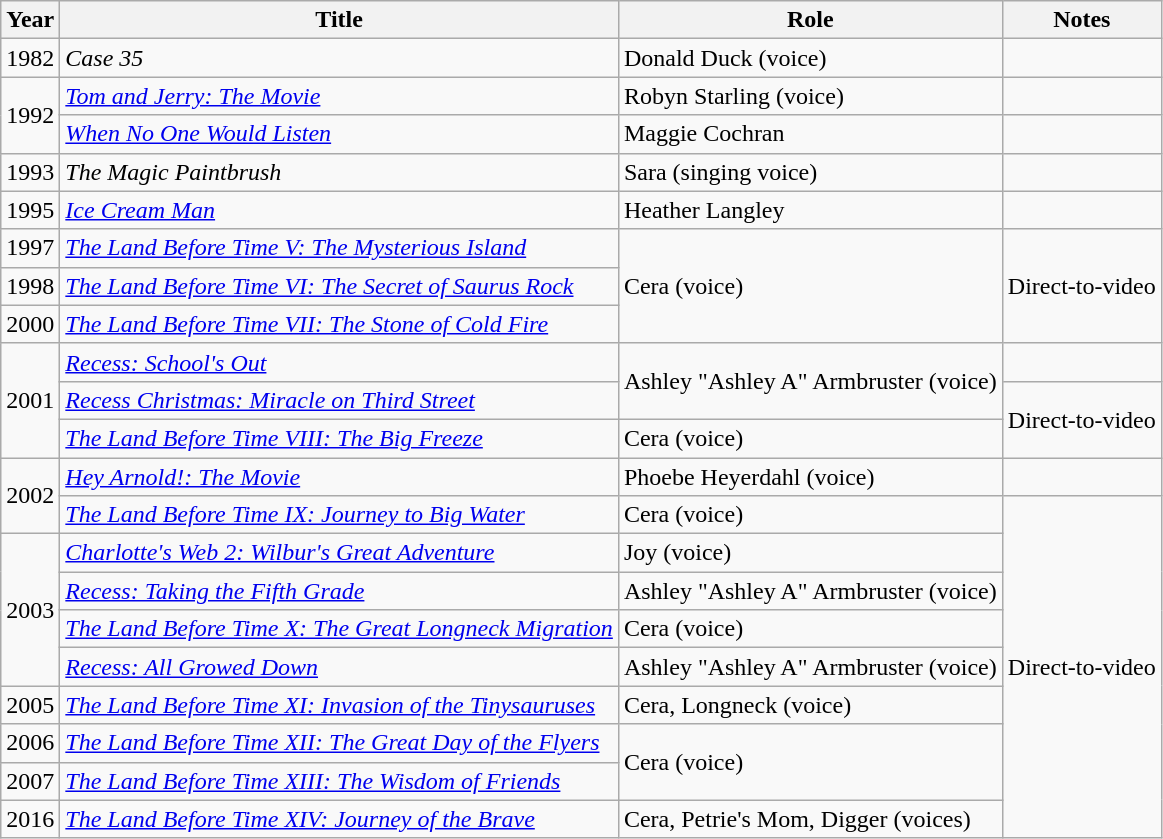<table class="wikitable sortable">
<tr>
<th>Year</th>
<th>Title</th>
<th>Role</th>
<th class="unsortable">Notes</th>
</tr>
<tr>
<td>1982</td>
<td><em>Case 35</em></td>
<td>Donald Duck (voice)</td>
<td></td>
</tr>
<tr>
<td rowspan="2">1992</td>
<td><em><a href='#'>Tom and Jerry: The Movie</a></em></td>
<td>Robyn Starling (voice)</td>
<td></td>
</tr>
<tr>
<td><em><a href='#'>When No One Would Listen</a></em></td>
<td>Maggie Cochran</td>
<td></td>
</tr>
<tr>
<td>1993</td>
<td><em>The Magic Paintbrush</em></td>
<td>Sara (singing voice)</td>
<td></td>
</tr>
<tr>
<td>1995</td>
<td><em><a href='#'>Ice Cream Man</a></em></td>
<td>Heather Langley</td>
<td></td>
</tr>
<tr>
<td>1997</td>
<td><em><a href='#'>The Land Before Time V: The Mysterious Island</a></em></td>
<td rowspan="3">Cera (voice)</td>
<td rowspan="3">Direct-to-video</td>
</tr>
<tr>
<td>1998</td>
<td><em><a href='#'>The Land Before Time VI: The Secret of Saurus Rock</a></em></td>
</tr>
<tr>
<td>2000</td>
<td><em><a href='#'>The Land Before Time VII: The Stone of Cold Fire</a></em></td>
</tr>
<tr>
<td rowspan="3">2001</td>
<td><em><a href='#'>Recess: School's Out</a></em></td>
<td rowspan="2">Ashley "Ashley A" Armbruster (voice)</td>
<td></td>
</tr>
<tr>
<td><em><a href='#'>Recess Christmas: Miracle on Third Street</a></em></td>
<td rowspan="2">Direct-to-video</td>
</tr>
<tr>
<td><em><a href='#'>The Land Before Time VIII: The Big Freeze</a></em></td>
<td>Cera (voice)</td>
</tr>
<tr>
<td rowspan="2">2002</td>
<td><em><a href='#'>Hey Arnold!: The Movie</a></em></td>
<td>Phoebe Heyerdahl (voice)</td>
<td></td>
</tr>
<tr>
<td><em><a href='#'>The Land Before Time IX: Journey to Big Water</a></em></td>
<td>Cera (voice)</td>
<td rowspan="9">Direct-to-video</td>
</tr>
<tr>
<td rowspan="4">2003</td>
<td><em><a href='#'>Charlotte's Web 2: Wilbur's Great Adventure</a></em></td>
<td>Joy (voice)</td>
</tr>
<tr>
<td><em><a href='#'>Recess: Taking the Fifth Grade</a></em></td>
<td>Ashley "Ashley A" Armbruster (voice)</td>
</tr>
<tr>
<td><em><a href='#'>The Land Before Time X: The Great Longneck Migration</a></em></td>
<td>Cera (voice)</td>
</tr>
<tr>
<td><em><a href='#'>Recess: All Growed Down</a></em></td>
<td>Ashley "Ashley A" Armbruster (voice)</td>
</tr>
<tr>
<td>2005</td>
<td><em><a href='#'>The Land Before Time XI: Invasion of the Tinysauruses</a></em></td>
<td>Cera, Longneck (voice)</td>
</tr>
<tr>
<td>2006</td>
<td><em><a href='#'>The Land Before Time XII: The Great Day of the Flyers</a></em></td>
<td rowspan="2">Cera (voice)</td>
</tr>
<tr>
<td>2007</td>
<td><em><a href='#'>The Land Before Time XIII: The Wisdom of Friends</a></em></td>
</tr>
<tr>
<td>2016</td>
<td><em><a href='#'>The Land Before Time XIV: Journey of the Brave</a></em></td>
<td>Cera, Petrie's Mom, Digger (voices)</td>
</tr>
</table>
